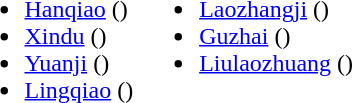<table>
<tr>
<td valign="top"><br><ul><li><a href='#'>Hanqiao</a> ()</li><li><a href='#'>Xindu</a> ()</li><li><a href='#'>Yuanji</a> ()</li><li><a href='#'>Lingqiao</a> ()</li></ul></td>
<td valign="top"><br><ul><li><a href='#'>Laozhangji</a> ()</li><li><a href='#'>Guzhai</a> ()</li><li><a href='#'>Liulaozhuang</a> ()</li></ul></td>
</tr>
</table>
